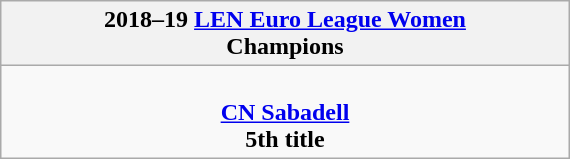<table class="wikitable" style="margin: 0 auto; width: 30%;">
<tr>
<th>2018–19 <a href='#'>LEN Euro League Women</a><br>Champions</th>
</tr>
<tr>
<td align="center"><br><strong><a href='#'>CN Sabadell</a></strong><br><strong>5th title</strong></td>
</tr>
</table>
